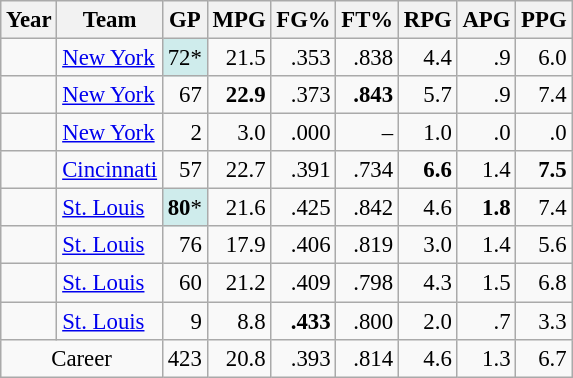<table class="wikitable sortable" style="font-size:95%; text-align:right;">
<tr>
<th>Year</th>
<th>Team</th>
<th>GP</th>
<th>MPG</th>
<th>FG%</th>
<th>FT%</th>
<th>RPG</th>
<th>APG</th>
<th>PPG</th>
</tr>
<tr>
<td style="text-align:left;"></td>
<td style="text-align:left;"><a href='#'>New York</a></td>
<td style="background:#CFECEC;">72*</td>
<td>21.5</td>
<td>.353</td>
<td>.838</td>
<td>4.4</td>
<td>.9</td>
<td>6.0</td>
</tr>
<tr>
<td style="text-align:left;"></td>
<td style="text-align:left;"><a href='#'>New York</a></td>
<td>67</td>
<td><strong>22.9</strong></td>
<td>.373</td>
<td><strong>.843</strong></td>
<td>5.7</td>
<td>.9</td>
<td>7.4</td>
</tr>
<tr>
<td style="text-align:left;"></td>
<td style="text-align:left;"><a href='#'>New York</a></td>
<td>2</td>
<td>3.0</td>
<td>.000</td>
<td>–</td>
<td>1.0</td>
<td>.0</td>
<td>.0</td>
</tr>
<tr>
<td style="text-align:left;"></td>
<td style="text-align:left;"><a href='#'>Cincinnati</a></td>
<td>57</td>
<td>22.7</td>
<td>.391</td>
<td>.734</td>
<td><strong>6.6</strong></td>
<td>1.4</td>
<td><strong>7.5</strong></td>
</tr>
<tr>
<td style="text-align:left;"></td>
<td style="text-align:left;"><a href='#'>St. Louis</a></td>
<td style="background:#CFECEC;"><strong>80</strong>*</td>
<td>21.6</td>
<td>.425</td>
<td>.842</td>
<td>4.6</td>
<td><strong>1.8</strong></td>
<td>7.4</td>
</tr>
<tr>
<td style="text-align:left;"></td>
<td style="text-align:left;"><a href='#'>St. Louis</a></td>
<td>76</td>
<td>17.9</td>
<td>.406</td>
<td>.819</td>
<td>3.0</td>
<td>1.4</td>
<td>5.6</td>
</tr>
<tr>
<td style="text-align:left;"></td>
<td style="text-align:left;"><a href='#'>St. Louis</a></td>
<td>60</td>
<td>21.2</td>
<td>.409</td>
<td>.798</td>
<td>4.3</td>
<td>1.5</td>
<td>6.8</td>
</tr>
<tr>
<td style="text-align:left;"></td>
<td style="text-align:left;"><a href='#'>St. Louis</a></td>
<td>9</td>
<td>8.8</td>
<td><strong>.433</strong></td>
<td>.800</td>
<td>2.0</td>
<td>.7</td>
<td>3.3</td>
</tr>
<tr class="sortbottom">
<td style="text-align:center;" colspan="2">Career</td>
<td>423</td>
<td>20.8</td>
<td>.393</td>
<td>.814</td>
<td>4.6</td>
<td>1.3</td>
<td>6.7</td>
</tr>
</table>
